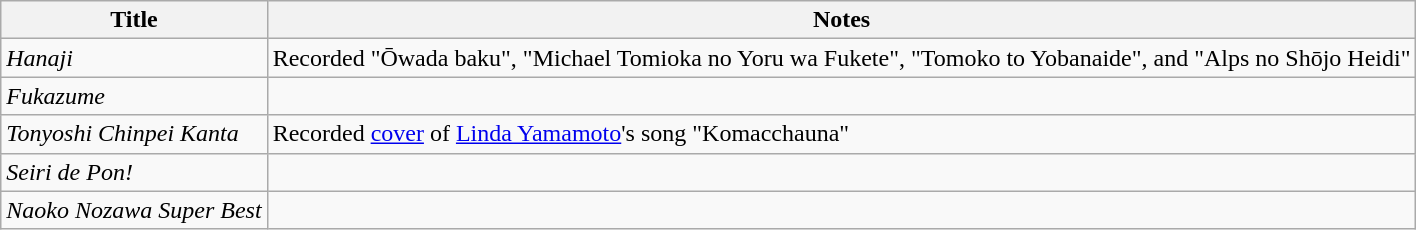<table class="wikitable">
<tr>
<th>Title</th>
<th>Notes</th>
</tr>
<tr>
<td><em>Hanaji</em></td>
<td>Recorded "Ōwada baku", "Michael Tomioka no Yoru wa Fukete", "Tomoko to Yobanaide", and "Alps no Shōjo Heidi"</td>
</tr>
<tr>
<td><em>Fukazume</em></td>
<td></td>
</tr>
<tr>
<td><em>Tonyoshi Chinpei Kanta</em></td>
<td>Recorded <a href='#'>cover</a> of <a href='#'>Linda Yamamoto</a>'s song "Komacchauna"</td>
</tr>
<tr>
<td><em>Seiri de Pon!</em></td>
<td></td>
</tr>
<tr>
<td><em>Naoko Nozawa Super Best</em></td>
<td></td>
</tr>
</table>
